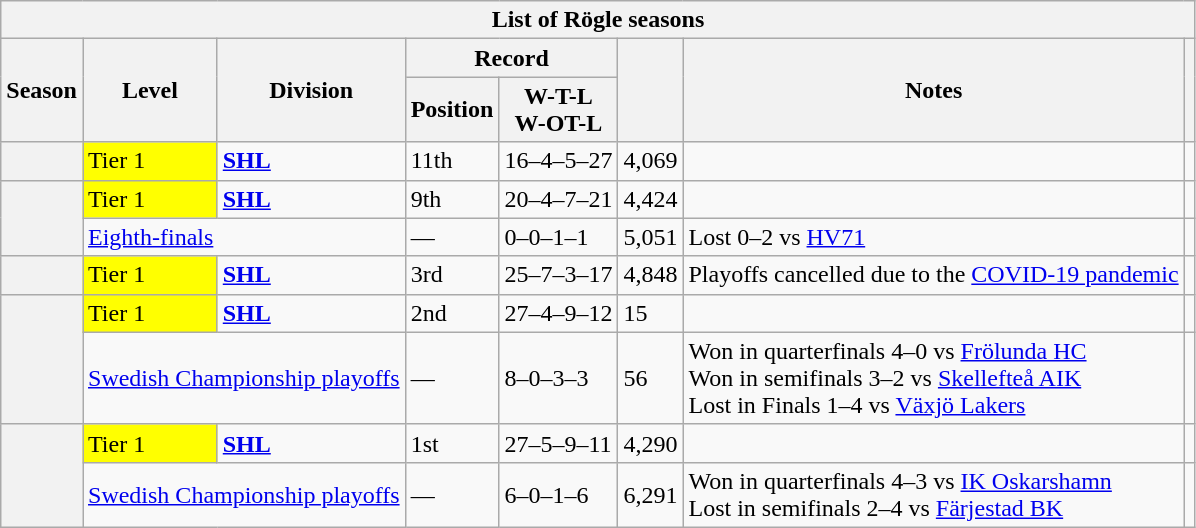<table class="wikitable collapsible">
<tr>
<th colspan=8>List of Rögle seasons</th>
</tr>
<tr>
<th rowspan="2">Season</th>
<th rowspan="2">Level</th>
<th rowspan="2">Division</th>
<th colspan="2">Record</th>
<th rowspan=2></th>
<th rowspan="2">Notes</th>
<th rowspan="2"></th>
</tr>
<tr>
<th>Position</th>
<th>W-T-L<br>W-OT-L</th>
</tr>
<tr>
<th></th>
<td style="background:#FFFF00;">Tier 1</td>
<td><strong><a href='#'>SHL</a></strong></td>
<td>11th</td>
<td>16–4–5–27</td>
<td>4,069</td>
<td></td>
<td></td>
</tr>
<tr>
<th rowspan=2></th>
<td style="background:#FFFF00;">Tier 1</td>
<td><strong><a href='#'>SHL</a></strong></td>
<td>9th</td>
<td>20–4–7–21</td>
<td>4,424</td>
<td></td>
<td></td>
</tr>
<tr>
<td colspan=2><a href='#'>Eighth-finals</a></td>
<td>—</td>
<td>0–0–1–1</td>
<td>5,051</td>
<td>Lost 0–2 vs <a href='#'>HV71</a></td>
<td></td>
</tr>
<tr>
<th></th>
<td style="background:#FFFF00;">Tier 1</td>
<td><strong><a href='#'>SHL</a></strong></td>
<td>3rd</td>
<td>25–7–3–17</td>
<td>4,848</td>
<td>Playoffs cancelled due to the <a href='#'>COVID-19 pandemic</a></td>
<td></td>
</tr>
<tr>
<th rowspan=2></th>
<td style="background:#FFFF00;">Tier 1</td>
<td><strong><a href='#'>SHL</a></strong></td>
<td>2nd</td>
<td>27–4–9–12</td>
<td>15</td>
<td></td>
<td></td>
</tr>
<tr>
<td colspan="2"><a href='#'>Swedish Championship playoffs</a></td>
<td>—</td>
<td>8–0–3–3</td>
<td>56</td>
<td>Won in quarterfinals 4–0 vs <a href='#'>Frölunda HC</a><br> Won in semifinals 3–2 vs <a href='#'>Skellefteå AIK</a><br>  Lost in Finals 1–4 vs <a href='#'>Växjö Lakers</a></td>
<td></td>
</tr>
<tr>
<th rowspan=2></th>
<td style="background:#FFFF00;">Tier 1</td>
<td><strong><a href='#'>SHL</a></strong></td>
<td>1st</td>
<td>27–5–9–11</td>
<td>4,290</td>
<td></td>
<td></td>
</tr>
<tr>
<td colspan="2"><a href='#'>Swedish Championship playoffs</a></td>
<td>—</td>
<td>6–0–1–6</td>
<td>6,291</td>
<td>Won in quarterfinals 4–3 vs <a href='#'>IK Oskarshamn</a><br> Lost in semifinals 2–4 vs <a href='#'>Färjestad BK</a></td>
<td></td>
</tr>
</table>
